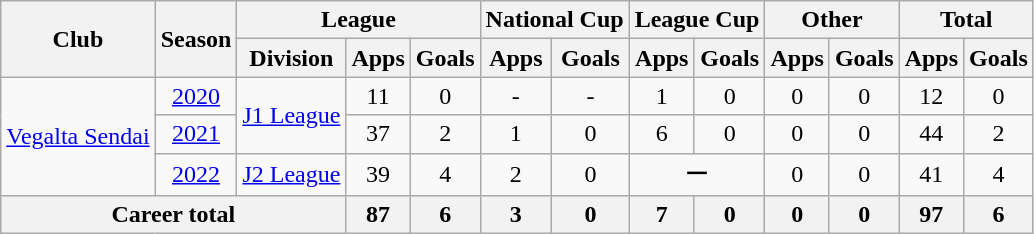<table class="wikitable" style="text-align: center">
<tr>
<th rowspan="2">Club</th>
<th rowspan="2">Season</th>
<th colspan="3">League</th>
<th colspan="2">National Cup</th>
<th colspan="2">League Cup</th>
<th colspan="2">Other</th>
<th colspan="2">Total</th>
</tr>
<tr>
<th>Division</th>
<th>Apps</th>
<th>Goals</th>
<th>Apps</th>
<th>Goals</th>
<th>Apps</th>
<th>Goals</th>
<th>Apps</th>
<th>Goals</th>
<th>Apps</th>
<th>Goals</th>
</tr>
<tr>
<td rowspan="3"><a href='#'>Vegalta Sendai</a></td>
<td><a href='#'>2020</a></td>
<td rowspan="2"><a href='#'>J1 League</a></td>
<td>11</td>
<td>0</td>
<td>-</td>
<td>-</td>
<td>1</td>
<td>0</td>
<td>0</td>
<td>0</td>
<td>12</td>
<td>0</td>
</tr>
<tr>
<td><a href='#'>2021</a></td>
<td>37</td>
<td>2</td>
<td>1</td>
<td>0</td>
<td>6</td>
<td>0</td>
<td>0</td>
<td>0</td>
<td>44</td>
<td>2</td>
</tr>
<tr>
<td><a href='#'>2022</a></td>
<td><a href='#'>J2 League</a></td>
<td>39</td>
<td>4</td>
<td>2</td>
<td>0</td>
<td colspan="2">ー</td>
<td>0</td>
<td>0</td>
<td>41</td>
<td>4</td>
</tr>
<tr>
<th colspan=3>Career total</th>
<th>87</th>
<th>6</th>
<th>3</th>
<th>0</th>
<th>7</th>
<th>0</th>
<th>0</th>
<th>0</th>
<th>97</th>
<th>6</th>
</tr>
</table>
